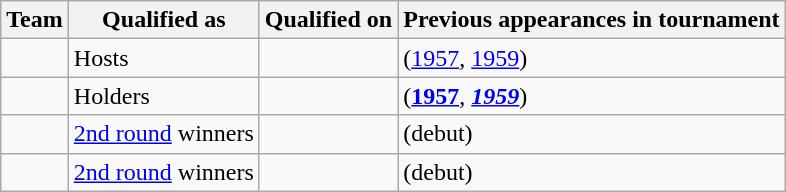<table class="wikitable sortable" style="text-align:left;">
<tr>
<th>Team</th>
<th>Qualified as</th>
<th>Qualified on</th>
<th>Previous appearances in tournament</th>
</tr>
<tr>
<td></td>
<td>Hosts</td>
<td></td>
<td> (<a href='#'>1957</a>, <a href='#'>1959</a>)</td>
</tr>
<tr>
<td></td>
<td>Holders</td>
<td></td>
<td> (<strong><a href='#'>1957</a></strong>, <strong><em><a href='#'>1959</a></em></strong>)</td>
</tr>
<tr>
<td></td>
<td><a href='#'>2nd round</a> winners</td>
<td></td>
<td> (debut)</td>
</tr>
<tr>
<td></td>
<td><a href='#'>2nd round</a> winners</td>
<td></td>
<td> (debut)</td>
</tr>
</table>
